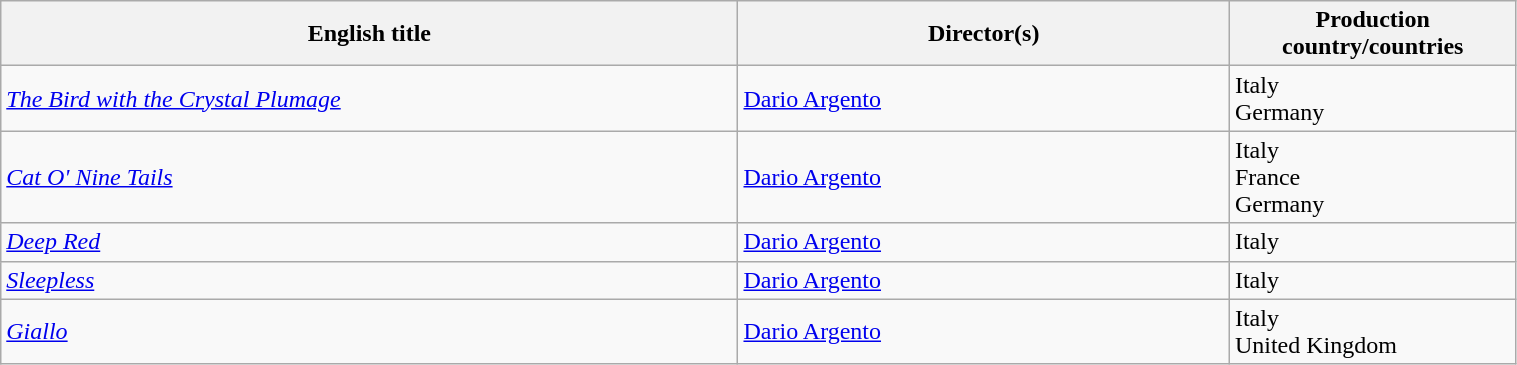<table class="sortable wikitable" width="80%" cellpadding="5">
<tr>
<th width="30%">English title</th>
<th width="20%">Director(s)</th>
<th width="10%">Production country/countries</th>
</tr>
<tr>
<td><em><a href='#'>The Bird with the Crystal Plumage</a></em></td>
<td><a href='#'>Dario Argento</a></td>
<td>Italy<br>Germany</td>
</tr>
<tr>
<td><em><a href='#'>Cat O' Nine Tails</a></em></td>
<td><a href='#'>Dario Argento</a></td>
<td>Italy<br>France<br>Germany</td>
</tr>
<tr>
<td><em><a href='#'>Deep Red</a></em></td>
<td><a href='#'>Dario Argento</a></td>
<td>Italy</td>
</tr>
<tr>
<td><em><a href='#'>Sleepless</a></em></td>
<td><a href='#'>Dario Argento</a></td>
<td>Italy</td>
</tr>
<tr>
<td><em><a href='#'>Giallo</a></em></td>
<td><a href='#'>Dario Argento</a></td>
<td>Italy<br>United Kingdom</td>
</tr>
</table>
